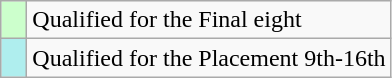<table class="wikitable" style="text-align:left;">
<tr>
<td width="10px" bgcolor="#ccffcc"></td>
<td>Qualified for the Final eight</td>
</tr>
<tr>
<td width="10px" bgcolor="#afeeee"></td>
<td>Qualified for the Placement 9th-16th</td>
</tr>
</table>
